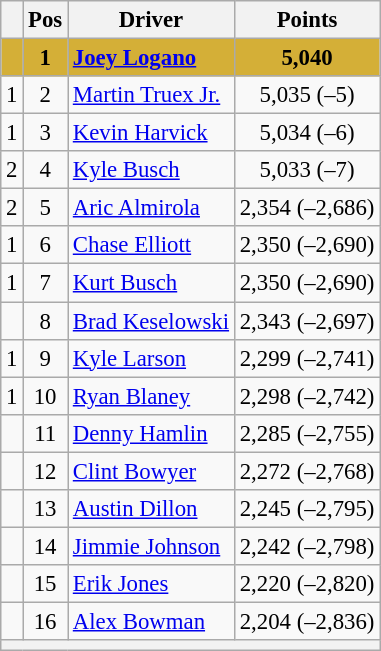<table class="wikitable" style="font-size: 95%">
<tr>
<th></th>
<th>Pos</th>
<th>Driver</th>
<th>Points</th>
</tr>
<tr style="background:#D4AF37;">
<td align="left"></td>
<td style="text-align:center;"><strong>1</strong></td>
<td><strong><a href='#'>Joey Logano</a></strong></td>
<td style="text-align:center;"><strong>5,040</strong></td>
</tr>
<tr>
<td align="left"> 1</td>
<td style="text-align:center;">2</td>
<td><a href='#'>Martin Truex Jr.</a></td>
<td style="text-align:center;">5,035 (–5)</td>
</tr>
<tr>
<td align="left"> 1</td>
<td style="text-align:center;">3</td>
<td><a href='#'>Kevin Harvick</a></td>
<td style="text-align:center;">5,034 (–6)</td>
</tr>
<tr>
<td align="left"> 2</td>
<td style="text-align:center;">4</td>
<td><a href='#'>Kyle Busch</a></td>
<td style="text-align:center;">5,033 (–7)</td>
</tr>
<tr>
<td align="left"> 2</td>
<td style="text-align:center;">5</td>
<td><a href='#'>Aric Almirola</a></td>
<td style="text-align:center;">2,354 (–2,686)</td>
</tr>
<tr>
<td align="left"> 1</td>
<td style="text-align:center;">6</td>
<td><a href='#'>Chase Elliott</a></td>
<td style="text-align:center;">2,350 (–2,690)</td>
</tr>
<tr>
<td align="left"> 1</td>
<td style="text-align:center;">7</td>
<td><a href='#'>Kurt Busch</a></td>
<td style="text-align:center;">2,350 (–2,690)</td>
</tr>
<tr>
<td align="left"></td>
<td style="text-align:center;">8</td>
<td><a href='#'>Brad Keselowski</a></td>
<td style="text-align:center;">2,343 (–2,697)</td>
</tr>
<tr>
<td align="left"> 1</td>
<td style="text-align:center;">9</td>
<td><a href='#'>Kyle Larson</a></td>
<td style="text-align:center;">2,299 (–2,741)</td>
</tr>
<tr>
<td align="left"> 1</td>
<td style="text-align:center;">10</td>
<td><a href='#'>Ryan Blaney</a></td>
<td style="text-align:center;">2,298 (–2,742)</td>
</tr>
<tr>
<td align="left"></td>
<td style="text-align:center;">11</td>
<td><a href='#'>Denny Hamlin</a></td>
<td style="text-align:center;">2,285 (–2,755)</td>
</tr>
<tr>
<td align="left"></td>
<td style="text-align:center;">12</td>
<td><a href='#'>Clint Bowyer</a></td>
<td style="text-align:center;">2,272 (–2,768)</td>
</tr>
<tr>
<td align="left"></td>
<td style="text-align:center;">13</td>
<td><a href='#'>Austin Dillon</a></td>
<td style="text-align:center;">2,245 (–2,795)</td>
</tr>
<tr>
<td align="left"></td>
<td style="text-align:center;">14</td>
<td><a href='#'>Jimmie Johnson</a></td>
<td style="text-align:center;">2,242 (–2,798)</td>
</tr>
<tr>
<td align="left"></td>
<td style="text-align:center;">15</td>
<td><a href='#'>Erik Jones</a></td>
<td style="text-align:center;">2,220 (–2,820)</td>
</tr>
<tr>
<td align="left"></td>
<td style="text-align:center;">16</td>
<td><a href='#'>Alex Bowman</a></td>
<td style="text-align:center;">2,204 (–2,836)</td>
</tr>
<tr class="sortbottom">
<th colspan="9"></th>
</tr>
</table>
